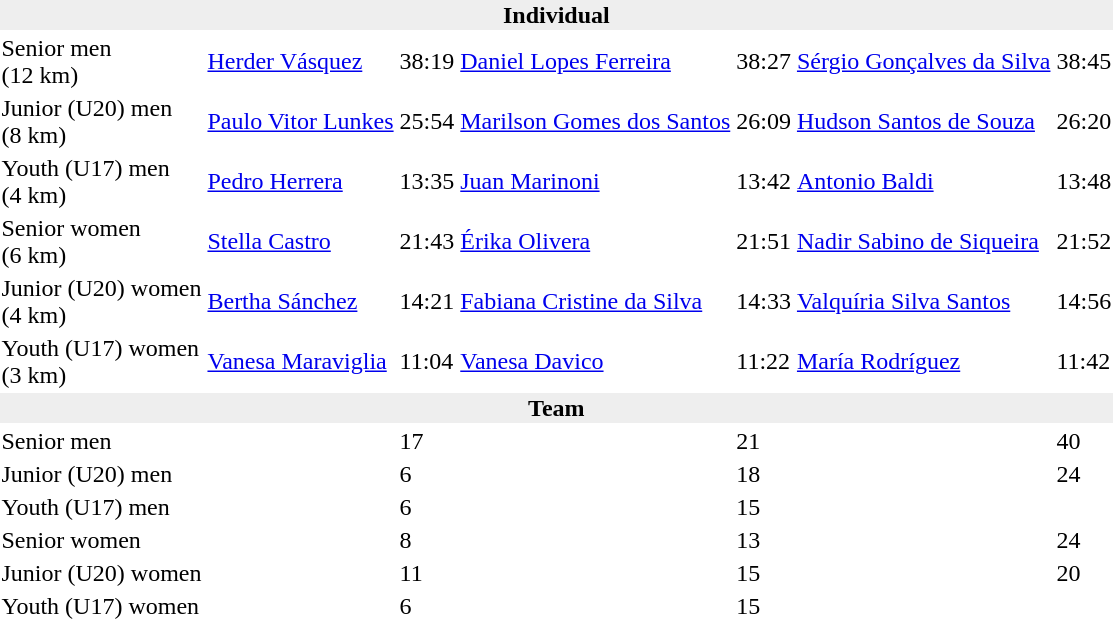<table>
<tr>
<td colspan=7 bgcolor=#eeeeee style=text-align:center;><strong>Individual</strong></td>
</tr>
<tr>
<td>Senior men<br>(12 km)</td>
<td><a href='#'>Herder Vásquez</a><br></td>
<td>38:19</td>
<td><a href='#'>Daniel Lopes Ferreira</a><br></td>
<td>38:27</td>
<td><a href='#'>Sérgio Gonçalves da Silva</a><br></td>
<td>38:45</td>
</tr>
<tr>
<td>Junior (U20) men<br>(8 km)</td>
<td><a href='#'>Paulo Vitor Lunkes</a><br></td>
<td>25:54</td>
<td><a href='#'>Marilson Gomes dos Santos</a><br></td>
<td>26:09</td>
<td><a href='#'>Hudson Santos de Souza</a><br></td>
<td>26:20</td>
</tr>
<tr>
<td>Youth (U17) men<br>(4 km)</td>
<td><a href='#'>Pedro Herrera</a><br></td>
<td>13:35</td>
<td><a href='#'>Juan Marinoni</a><br></td>
<td>13:42</td>
<td><a href='#'>Antonio Baldi</a><br></td>
<td>13:48</td>
</tr>
<tr>
<td>Senior women<br>(6 km)</td>
<td><a href='#'>Stella Castro</a><br></td>
<td>21:43</td>
<td><a href='#'>Érika Olivera</a><br></td>
<td>21:51</td>
<td><a href='#'>Nadir Sabino de Siqueira</a><br></td>
<td>21:52</td>
</tr>
<tr>
<td>Junior (U20) women<br>(4 km)</td>
<td><a href='#'>Bertha Sánchez</a><br></td>
<td>14:21</td>
<td><a href='#'>Fabiana Cristine da Silva</a><br></td>
<td>14:33</td>
<td><a href='#'>Valquíria Silva Santos</a><br></td>
<td>14:56</td>
</tr>
<tr>
<td>Youth (U17) women<br>(3 km)</td>
<td><a href='#'>Vanesa Maraviglia</a><br></td>
<td>11:04</td>
<td><a href='#'>Vanesa Davico</a><br></td>
<td>11:22</td>
<td><a href='#'>María Rodríguez</a><br></td>
<td>11:42</td>
</tr>
<tr>
<td colspan=7 bgcolor=#eeeeee style=text-align:center;><strong>Team</strong></td>
</tr>
<tr>
<td>Senior men</td>
<td></td>
<td>17</td>
<td></td>
<td>21</td>
<td></td>
<td>40</td>
</tr>
<tr>
<td>Junior (U20) men</td>
<td></td>
<td>6</td>
<td></td>
<td>18</td>
<td></td>
<td>24</td>
</tr>
<tr>
<td>Youth (U17) men</td>
<td></td>
<td>6</td>
<td></td>
<td>15</td>
<td></td>
<td></td>
</tr>
<tr>
<td>Senior women</td>
<td></td>
<td>8</td>
<td></td>
<td>13</td>
<td></td>
<td>24</td>
</tr>
<tr>
<td>Junior (U20) women</td>
<td></td>
<td>11</td>
<td></td>
<td>15</td>
<td></td>
<td>20</td>
</tr>
<tr>
<td>Youth (U17) women</td>
<td></td>
<td>6</td>
<td></td>
<td>15</td>
<td></td>
<td></td>
</tr>
</table>
